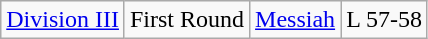<table class="wikitable">
<tr>
<td rowspan="2"><a href='#'>Division III</a></td>
<td>First Round</td>
<td><a href='#'>Messiah</a></td>
<td>L 57-58</td>
</tr>
</table>
